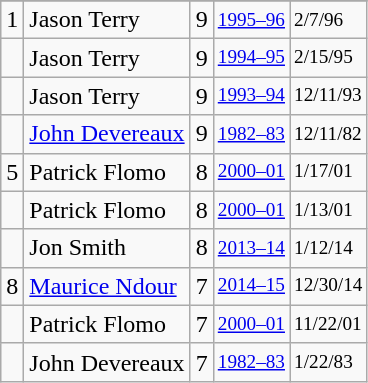<table class="wikitable">
<tr>
</tr>
<tr>
<td>1</td>
<td>Jason Terry</td>
<td>9</td>
<td style="font-size:80%;"><a href='#'>1995–96</a></td>
<td style="font-size:80%;">2/7/96</td>
</tr>
<tr>
<td></td>
<td>Jason Terry</td>
<td>9</td>
<td style="font-size:80%;"><a href='#'>1994–95</a></td>
<td style="font-size:80%;">2/15/95</td>
</tr>
<tr>
<td></td>
<td>Jason Terry</td>
<td>9</td>
<td style="font-size:80%;"><a href='#'>1993–94</a></td>
<td style="font-size:80%;">12/11/93</td>
</tr>
<tr>
<td></td>
<td><a href='#'>John Devereaux</a></td>
<td>9</td>
<td style="font-size:80%;"><a href='#'>1982–83</a></td>
<td style="font-size:80%;">12/11/82</td>
</tr>
<tr>
<td>5</td>
<td>Patrick Flomo</td>
<td>8</td>
<td style="font-size:80%;"><a href='#'>2000–01</a></td>
<td style="font-size:80%;">1/17/01</td>
</tr>
<tr>
<td></td>
<td>Patrick Flomo</td>
<td>8</td>
<td style="font-size:80%;"><a href='#'>2000–01</a></td>
<td style="font-size:80%;">1/13/01</td>
</tr>
<tr>
<td></td>
<td>Jon Smith</td>
<td>8</td>
<td style="font-size:80%;"><a href='#'>2013–14</a></td>
<td style="font-size:80%;">1/12/14</td>
</tr>
<tr>
<td>8</td>
<td><a href='#'>Maurice Ndour</a></td>
<td>7</td>
<td style="font-size:80%;"><a href='#'>2014–15</a></td>
<td style="font-size:80%;">12/30/14</td>
</tr>
<tr>
<td></td>
<td>Patrick Flomo</td>
<td>7</td>
<td style="font-size:80%;"><a href='#'>2000–01</a></td>
<td style="font-size:80%;">11/22/01</td>
</tr>
<tr>
<td></td>
<td>John Devereaux</td>
<td>7</td>
<td style="font-size:80%;"><a href='#'>1982–83</a></td>
<td style="font-size:80%;">1/22/83</td>
</tr>
</table>
